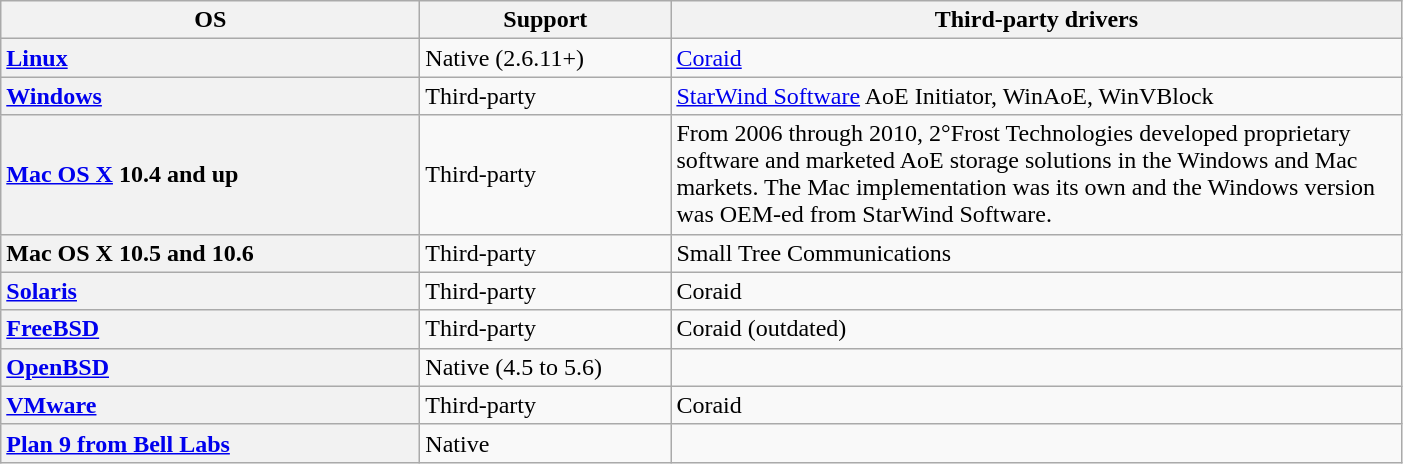<table class="wikitable sortable">
<tr>
<th style="width:17em">OS</th>
<th style="width:10em">Support</th>
<th style="width:30em">Third-party drivers</th>
</tr>
<tr>
<th style="text-align:left; "><a href='#'>Linux</a></th>
<td>Native (2.6.11+)</td>
<td><a href='#'>Coraid</a></td>
</tr>
<tr>
<th style="text-align:left; "><a href='#'>Windows</a></th>
<td>Third-party</td>
<td><a href='#'>StarWind Software</a> AoE Initiator, WinAoE, WinVBlock  <br></td>
</tr>
<tr>
<th style="text-align:left; "><a href='#'>Mac OS X</a> 10.4 and up</th>
<td>Third-party</td>
<td>From 2006 through 2010, 2°Frost Technologies developed proprietary software and marketed AoE storage solutions in the Windows and Mac markets. The Mac implementation was its own and the Windows version was OEM-ed from StarWind Software.</td>
</tr>
<tr>
<th style="text-align:left; ">Mac OS X 10.5 and 10.6</th>
<td>Third-party</td>
<td>Small Tree Communications <br></td>
</tr>
<tr>
<th style="text-align:left; "><a href='#'>Solaris</a></th>
<td>Third-party</td>
<td>Coraid</td>
</tr>
<tr>
<th style="text-align:left; "><a href='#'>FreeBSD</a></th>
<td>Third-party</td>
<td>Coraid  (outdated)</td>
</tr>
<tr>
<th style="text-align:left; "><a href='#'>OpenBSD</a></th>
<td>Native (4.5 to 5.6)</td>
</tr>
<tr>
<th style="text-align:left; "><a href='#'>VMware</a></th>
<td>Third-party</td>
<td>Coraid</td>
</tr>
<tr>
<th style="text-align:left; "><a href='#'>Plan 9 from Bell Labs</a></th>
<td>Native</td>
<td></td>
</tr>
</table>
